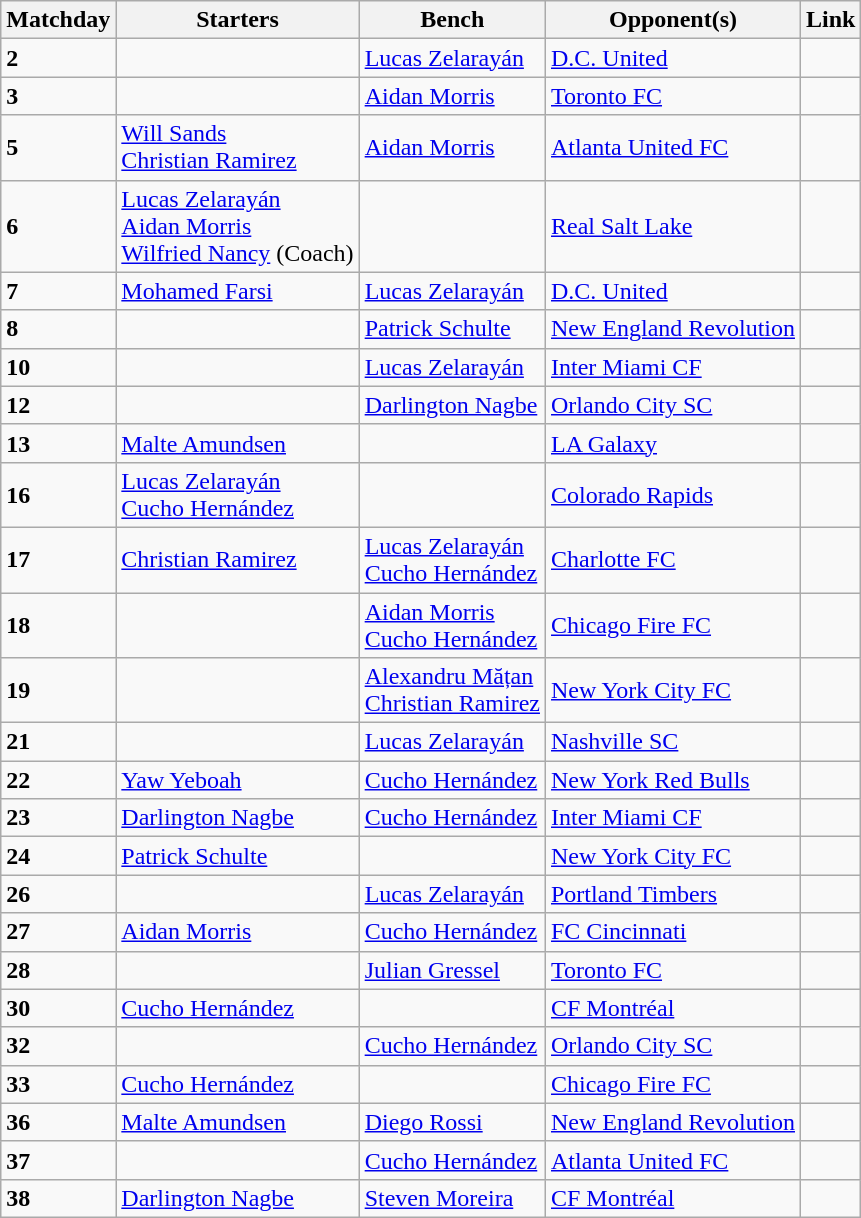<table class=wikitable style="display:inline-table;">
<tr>
<th>Matchday</th>
<th>Starters</th>
<th>Bench</th>
<th>Opponent(s)</th>
<th>Link</th>
</tr>
<tr>
<td><strong>2</strong></td>
<td></td>
<td> <a href='#'>Lucas Zelarayán</a></td>
<td> <a href='#'>D.C. United</a></td>
<td></td>
</tr>
<tr>
<td><strong>3</strong></td>
<td></td>
<td> <a href='#'>Aidan Morris</a></td>
<td> <a href='#'>Toronto FC</a></td>
<td></td>
</tr>
<tr>
<td><strong>5</strong></td>
<td> <a href='#'>Will Sands</a><br> <a href='#'>Christian Ramirez</a></td>
<td> <a href='#'>Aidan Morris</a></td>
<td> <a href='#'>Atlanta United FC</a></td>
<td></td>
</tr>
<tr>
<td><strong>6</strong></td>
<td> <a href='#'>Lucas Zelarayán</a><br> <a href='#'>Aidan Morris</a><br> <a href='#'>Wilfried Nancy</a> (Coach)</td>
<td></td>
<td> <a href='#'>Real Salt Lake</a></td>
<td></td>
</tr>
<tr>
<td><strong>7</strong></td>
<td> <a href='#'>Mohamed Farsi</a></td>
<td> <a href='#'>Lucas Zelarayán</a></td>
<td> <a href='#'>D.C. United</a></td>
<td></td>
</tr>
<tr>
<td><strong>8</strong></td>
<td></td>
<td> <a href='#'>Patrick Schulte</a></td>
<td> <a href='#'>New England Revolution</a></td>
<td></td>
</tr>
<tr>
<td><strong>10</strong></td>
<td></td>
<td> <a href='#'>Lucas Zelarayán</a></td>
<td> <a href='#'>Inter Miami CF</a></td>
<td></td>
</tr>
<tr>
<td><strong>12</strong></td>
<td></td>
<td> <a href='#'>Darlington Nagbe</a></td>
<td> <a href='#'>Orlando City SC</a></td>
<td></td>
</tr>
<tr>
<td><strong>13</strong></td>
<td> <a href='#'>Malte Amundsen</a></td>
<td></td>
<td> <a href='#'>LA Galaxy</a></td>
<td></td>
</tr>
<tr>
<td><strong>16</strong></td>
<td> <a href='#'>Lucas Zelarayán</a><br> <a href='#'>Cucho Hernández</a></td>
<td></td>
<td> <a href='#'>Colorado Rapids</a></td>
<td></td>
</tr>
<tr>
<td><strong>17</strong></td>
<td> <a href='#'>Christian Ramirez</a></td>
<td> <a href='#'>Lucas Zelarayán</a><br> <a href='#'>Cucho Hernández</a></td>
<td> <a href='#'>Charlotte FC</a></td>
<td></td>
</tr>
<tr>
<td><strong>18</strong></td>
<td></td>
<td> <a href='#'>Aidan Morris</a><br> <a href='#'>Cucho Hernández</a></td>
<td> <a href='#'>Chicago Fire FC</a></td>
<td></td>
</tr>
<tr>
<td><strong>19</strong></td>
<td></td>
<td> <a href='#'>Alexandru Mățan</a><br> <a href='#'>Christian Ramirez</a></td>
<td> <a href='#'>New York City FC</a></td>
<td></td>
</tr>
<tr>
<td><strong>21</strong></td>
<td></td>
<td> <a href='#'>Lucas Zelarayán</a></td>
<td> <a href='#'>Nashville SC</a></td>
<td></td>
</tr>
<tr>
<td><strong>22</strong></td>
<td> <a href='#'>Yaw Yeboah</a></td>
<td> <a href='#'>Cucho Hernández</a></td>
<td> <a href='#'>New York Red Bulls</a></td>
<td></td>
</tr>
<tr>
<td><strong>23</strong></td>
<td> <a href='#'>Darlington Nagbe</a></td>
<td> <a href='#'>Cucho Hernández</a></td>
<td> <a href='#'>Inter Miami CF</a></td>
<td></td>
</tr>
<tr>
<td><strong>24</strong></td>
<td> <a href='#'>Patrick Schulte</a></td>
<td></td>
<td> <a href='#'>New York City FC</a></td>
<td></td>
</tr>
<tr>
<td><strong>26</strong></td>
<td></td>
<td> <a href='#'>Lucas Zelarayán</a></td>
<td> <a href='#'>Portland Timbers</a></td>
<td></td>
</tr>
<tr>
<td><strong>27</strong></td>
<td> <a href='#'>Aidan Morris</a></td>
<td> <a href='#'>Cucho Hernández</a></td>
<td> <a href='#'>FC Cincinnati</a></td>
<td></td>
</tr>
<tr>
<td><strong>28</strong></td>
<td></td>
<td> <a href='#'>Julian Gressel</a></td>
<td> <a href='#'>Toronto FC</a></td>
<td></td>
</tr>
<tr>
<td><strong>30</strong></td>
<td> <a href='#'>Cucho Hernández</a></td>
<td></td>
<td> <a href='#'>CF Montréal</a></td>
<td></td>
</tr>
<tr>
<td><strong>32</strong></td>
<td></td>
<td> <a href='#'>Cucho Hernández</a></td>
<td> <a href='#'>Orlando City SC</a></td>
<td></td>
</tr>
<tr>
<td><strong>33</strong></td>
<td> <a href='#'>Cucho Hernández</a></td>
<td></td>
<td> <a href='#'>Chicago Fire FC</a></td>
<td></td>
</tr>
<tr>
<td><strong>36</strong></td>
<td> <a href='#'>Malte Amundsen</a></td>
<td> <a href='#'>Diego Rossi</a></td>
<td> <a href='#'>New England Revolution</a></td>
<td></td>
</tr>
<tr>
<td><strong>37</strong></td>
<td></td>
<td> <a href='#'>Cucho Hernández</a></td>
<td> <a href='#'>Atlanta United FC</a></td>
<td></td>
</tr>
<tr>
<td><strong>38</strong></td>
<td> <a href='#'>Darlington Nagbe</a></td>
<td> <a href='#'>Steven Moreira</a></td>
<td> <a href='#'>CF Montréal</a></td>
<td></td>
</tr>
</table>
